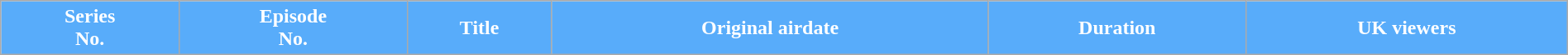<table class="wikitable plainrowheaders" style="width:100%; background:#fff;">
<tr style="color:white">
<th style="background: #58ACFA;">Series<br>No.</th>
<th style="background: #58ACFA;">Episode<br>No.</th>
<th style="background: #58ACFA;">Title</th>
<th style="background: #58ACFA;">Original airdate</th>
<th style="background: #58ACFA;">Duration</th>
<th style="background: #58ACFA;">UK viewers<br>










</th>
</tr>
</table>
